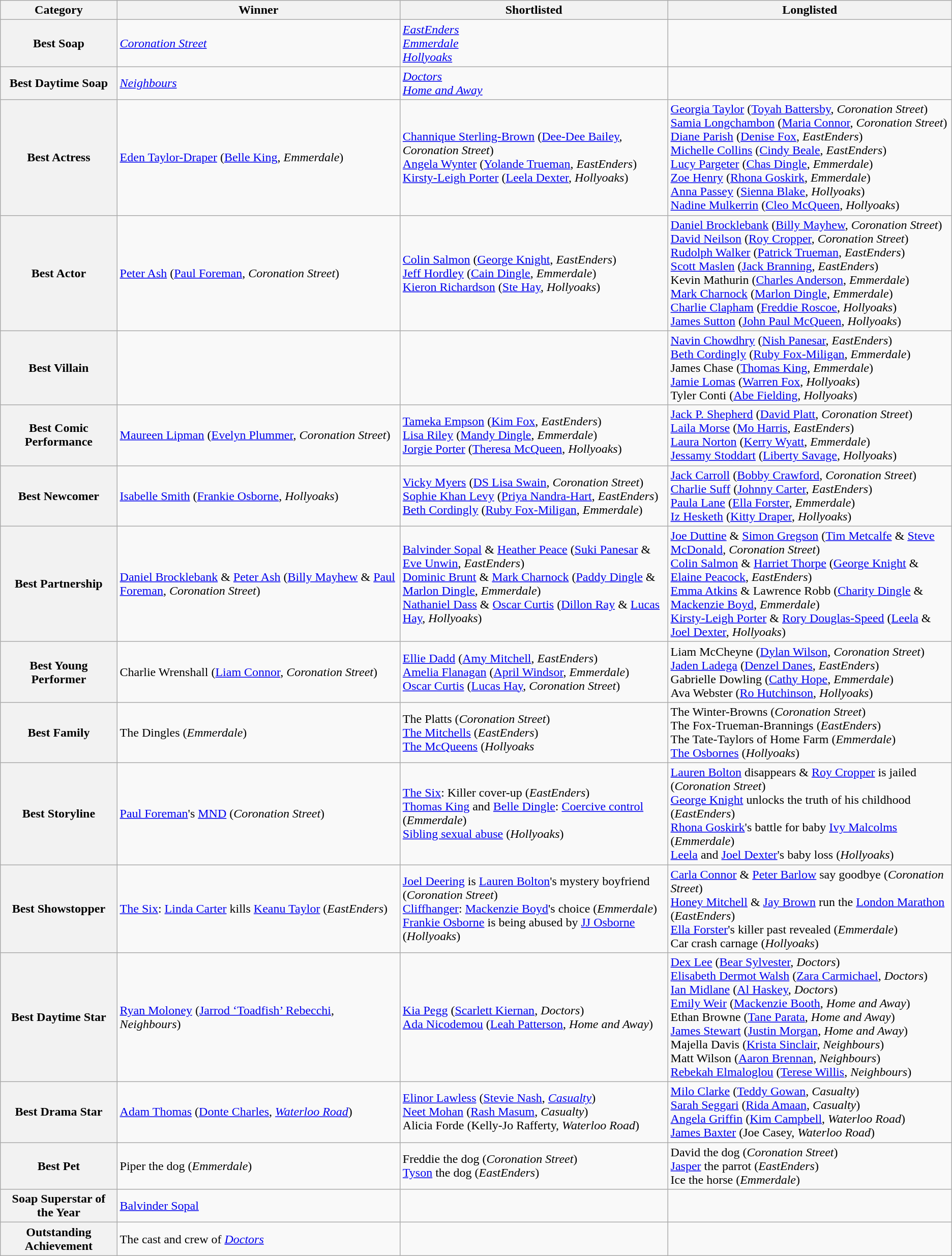<table class="wikitable" style="font-size: 100%;">
<tr>
<th>Category</th>
<th>Winner</th>
<th>Shortlisted</th>
<th>Longlisted</th>
</tr>
<tr>
<th>Best Soap</th>
<td><em><a href='#'>Coronation Street</a></em></td>
<td><em><a href='#'>EastEnders</a></em> <br><em><a href='#'>Emmerdale</a></em> <br><em><a href='#'>Hollyoaks</a></em></td>
<td></td>
</tr>
<tr>
<th>Best Daytime Soap</th>
<td><em><a href='#'>Neighbours</a></em></td>
<td><em><a href='#'>Doctors</a></em> <br><em><a href='#'>Home and Away</a></em></td>
<td></td>
</tr>
<tr>
<th>Best Actress</th>
<td><a href='#'>Eden Taylor-Draper</a> (<a href='#'>Belle King</a>, <em>Emmerdale</em>)</td>
<td><a href='#'>Channique Sterling-Brown</a> (<a href='#'>Dee-Dee Bailey</a>, <em>Coronation Street</em>) <br><a href='#'>Angela Wynter</a> (<a href='#'>Yolande Trueman</a>, <em>EastEnders</em>) <br><a href='#'>Kirsty-Leigh Porter</a> (<a href='#'>Leela Dexter</a>, <em>Hollyoaks</em>) <br></td>
<td><a href='#'>Georgia Taylor</a> (<a href='#'>Toyah Battersby</a>, <em>Coronation Street</em>) <br><a href='#'>Samia Longchambon</a> (<a href='#'>Maria Connor</a>, <em>Coronation Street</em>) <br><a href='#'>Diane Parish</a> (<a href='#'>Denise Fox</a>, <em>EastEnders</em>) <br><a href='#'>Michelle Collins</a> (<a href='#'>Cindy Beale</a>, <em>EastEnders</em>) <br><a href='#'>Lucy Pargeter</a> (<a href='#'>Chas Dingle</a>, <em>Emmerdale</em>) <br><a href='#'>Zoe Henry</a> (<a href='#'>Rhona Goskirk</a>, <em>Emmerdale</em>) <br><a href='#'>Anna Passey</a> (<a href='#'>Sienna Blake</a>, <em>Hollyoaks</em>) <br><a href='#'>Nadine Mulkerrin</a> (<a href='#'>Cleo McQueen</a>, <em>Hollyoaks</em>)</td>
</tr>
<tr>
<th>Best Actor</th>
<td><a href='#'>Peter Ash</a> (<a href='#'>Paul Foreman</a>, <em>Coronation Street</em>)</td>
<td><a href='#'>Colin Salmon</a> (<a href='#'>George Knight</a>, <em>EastEnders</em>) <br><a href='#'>Jeff Hordley</a> (<a href='#'>Cain Dingle</a>, <em>Emmerdale</em>) <br><a href='#'>Kieron Richardson</a> (<a href='#'>Ste Hay</a>, <em>Hollyoaks</em>)</td>
<td><a href='#'>Daniel Brocklebank</a> (<a href='#'>Billy Mayhew</a>, <em>Coronation Street</em>) <br><a href='#'>David Neilson</a> (<a href='#'>Roy Cropper</a>, <em>Coronation Street</em>) <br><a href='#'>Rudolph Walker</a> (<a href='#'>Patrick Trueman</a>, <em>EastEnders</em>) <br><a href='#'>Scott Maslen</a> (<a href='#'>Jack Branning</a>, <em>EastEnders</em>) <br>Kevin Mathurin (<a href='#'>Charles Anderson</a>, <em>Emmerdale</em>) <br><a href='#'>Mark Charnock</a> (<a href='#'>Marlon Dingle</a>, <em>Emmerdale</em>) <br><a href='#'>Charlie Clapham</a> (<a href='#'>Freddie Roscoe</a>, <em>Hollyoaks</em>) <br><a href='#'>James Sutton</a> (<a href='#'>John Paul McQueen</a>, <em>Hollyoaks</em>)</td>
</tr>
<tr>
<th>Best Villain</th>
<td></td>
<td></td>
<td><a href='#'>Navin Chowdhry</a> (<a href='#'>Nish Panesar</a>, <em>EastEnders</em>) <br><a href='#'>Beth Cordingly</a> (<a href='#'>Ruby Fox-Miligan</a>, <em>Emmerdale</em>) <br>James Chase (<a href='#'>Thomas King</a>, <em>Emmerdale</em>) <br><a href='#'>Jamie Lomas</a> (<a href='#'>Warren Fox</a>, <em>Hollyoaks</em>) <br>Tyler Conti (<a href='#'>Abe Fielding</a>, <em>Hollyoaks</em>)</td>
</tr>
<tr>
<th>Best Comic Performance</th>
<td><a href='#'>Maureen Lipman</a> (<a href='#'>Evelyn Plummer</a>, <em>Coronation Street</em>)</td>
<td><a href='#'>Tameka Empson</a> (<a href='#'>Kim Fox</a>, <em>EastEnders</em>) <br><a href='#'>Lisa Riley</a> (<a href='#'>Mandy Dingle</a>, <em>Emmerdale</em>) <br><a href='#'>Jorgie Porter</a> (<a href='#'>Theresa McQueen</a>, <em>Hollyoaks</em>)</td>
<td><a href='#'>Jack P. Shepherd</a> (<a href='#'>David Platt</a>, <em>Coronation Street</em>) <br><a href='#'>Laila Morse</a> (<a href='#'>Mo Harris</a>, <em>EastEnders</em>) <br><a href='#'>Laura Norton</a> (<a href='#'>Kerry Wyatt</a>, <em>Emmerdale</em>) <br><a href='#'>Jessamy Stoddart</a> (<a href='#'>Liberty Savage</a>, <em>Hollyoaks</em>)</td>
</tr>
<tr>
<th>Best Newcomer</th>
<td><a href='#'>Isabelle Smith</a> (<a href='#'>Frankie Osborne</a>, <em>Hollyoaks</em>)</td>
<td><a href='#'>Vicky Myers</a> (<a href='#'>DS Lisa Swain</a>, <em>Coronation Street</em>) <br><a href='#'>Sophie Khan Levy</a> (<a href='#'>Priya Nandra-Hart</a>, <em>EastEnders</em>) <br><a href='#'>Beth Cordingly</a> (<a href='#'>Ruby Fox-Miligan</a>, <em>Emmerdale</em>)</td>
<td><a href='#'>Jack Carroll</a> (<a href='#'>Bobby Crawford</a>, <em>Coronation Street</em>) <br><a href='#'>Charlie Suff</a> (<a href='#'>Johnny Carter</a>, <em>EastEnders</em>) <br><a href='#'>Paula Lane</a> (<a href='#'>Ella Forster</a>, <em>Emmerdale</em>) <br><a href='#'>Iz Hesketh</a> (<a href='#'>Kitty Draper</a>, <em>Hollyoaks</em>)</td>
</tr>
<tr>
<th>Best Partnership</th>
<td><a href='#'>Daniel Brocklebank</a> & <a href='#'>Peter Ash</a> (<a href='#'>Billy Mayhew</a> & <a href='#'>Paul Foreman</a>, <em>Coronation Street</em>)</td>
<td><a href='#'>Balvinder Sopal</a> & <a href='#'>Heather Peace</a> (<a href='#'>Suki Panesar</a> & <a href='#'>Eve Unwin</a>, <em>EastEnders</em>) <br><a href='#'>Dominic Brunt</a> & <a href='#'>Mark Charnock</a> (<a href='#'>Paddy Dingle</a> & <a href='#'>Marlon Dingle</a>, <em>Emmerdale</em>) <br><a href='#'>Nathaniel Dass</a> & <a href='#'>Oscar Curtis</a> (<a href='#'>Dillon Ray</a> & <a href='#'>Lucas Hay</a>, <em>Hollyoaks</em>)</td>
<td><a href='#'>Joe Duttine</a> & <a href='#'>Simon Gregson</a> (<a href='#'>Tim Metcalfe</a> & <a href='#'>Steve McDonald</a>, <em>Coronation Street</em>) <br><a href='#'>Colin Salmon</a> & <a href='#'>Harriet Thorpe</a> (<a href='#'>George Knight</a> & <a href='#'>Elaine Peacock</a>, <em>EastEnders</em>) <br><a href='#'>Emma Atkins</a> & Lawrence Robb (<a href='#'>Charity Dingle</a> & <a href='#'>Mackenzie Boyd</a>, <em>Emmerdale</em>) <br><a href='#'>Kirsty-Leigh Porter</a> & <a href='#'>Rory Douglas-Speed</a> (<a href='#'>Leela</a> & <a href='#'>Joel Dexter</a>, <em>Hollyoaks</em>)</td>
</tr>
<tr>
<th>Best Young Performer</th>
<td>Charlie Wrenshall (<a href='#'>Liam Connor</a>, <em>Coronation Street</em>)</td>
<td><a href='#'>Ellie Dadd</a> (<a href='#'>Amy Mitchell</a>, <em>EastEnders</em>) <br><a href='#'>Amelia Flanagan</a> (<a href='#'>April Windsor</a>, <em>Emmerdale</em>) <br><a href='#'>Oscar Curtis</a> (<a href='#'>Lucas Hay</a>, <em>Coronation Street</em>)</td>
<td>Liam McCheyne (<a href='#'>Dylan Wilson</a>, <em>Coronation Street</em>) <br><a href='#'>Jaden Ladega</a> (<a href='#'>Denzel Danes</a>, <em>EastEnders</em>) <br>Gabrielle Dowling (<a href='#'>Cathy Hope</a>, <em>Emmerdale</em>) <br>Ava Webster (<a href='#'>Ro Hutchinson</a>, <em>Hollyoaks</em>)</td>
</tr>
<tr>
<th>Best Family</th>
<td>The Dingles (<em>Emmerdale</em>)</td>
<td>The Platts (<em>Coronation Street</em>) <br><a href='#'>The Mitchells</a> (<em>EastEnders</em>) <br><a href='#'>The McQueens</a> (<em>Hollyoaks</em></td>
<td>The Winter-Browns (<em>Coronation Street</em>) <br>The Fox-Trueman-Brannings (<em>EastEnders</em>) <br>The Tate-Taylors of Home Farm (<em>Emmerdale</em>) <br><a href='#'>The Osbornes</a> (<em>Hollyoaks</em>)</td>
</tr>
<tr>
<th>Best Storyline</th>
<td><a href='#'>Paul Foreman</a>'s <a href='#'>MND</a> (<em>Coronation Street</em>)</td>
<td><a href='#'>The Six</a>: Killer cover-up (<em>EastEnders</em>) <br><a href='#'>Thomas King</a> and <a href='#'>Belle Dingle</a>: <a href='#'>Coercive control</a> (<em>Emmerdale</em>) <br><a href='#'>Sibling sexual abuse</a> (<em>Hollyoaks</em>)</td>
<td><a href='#'>Lauren Bolton</a> disappears & <a href='#'>Roy Cropper</a> is jailed (<em>Coronation Street</em>) <br><a href='#'>George Knight</a> unlocks the truth of his childhood (<em>EastEnders</em>) <br><a href='#'>Rhona Goskirk</a>'s battle for baby <a href='#'>Ivy Malcolms</a> (<em>Emmerdale</em>) <br><a href='#'>Leela</a> and <a href='#'>Joel Dexter</a>'s baby loss (<em>Hollyoaks</em>)</td>
</tr>
<tr>
<th>Best Showstopper</th>
<td><a href='#'>The Six</a>: <a href='#'>Linda Carter</a> kills <a href='#'>Keanu Taylor</a> (<em>EastEnders</em>)</td>
<td><a href='#'>Joel Deering</a> is <a href='#'>Lauren Bolton</a>'s mystery boyfriend (<em>Coronation Street</em>) <br><a href='#'>Cliffhanger</a>: <a href='#'>Mackenzie Boyd</a>'s choice (<em>Emmerdale</em>) <br><a href='#'>Frankie Osborne</a> is being abused by <a href='#'>JJ Osborne</a> (<em>Hollyoaks</em>)</td>
<td><a href='#'>Carla Connor</a> & <a href='#'>Peter Barlow</a> say goodbye (<em>Coronation Street</em>) <br><a href='#'>Honey Mitchell</a> & <a href='#'>Jay Brown</a> run the <a href='#'>London Marathon</a> (<em>EastEnders</em>) <br><a href='#'>Ella Forster</a>'s killer past revealed (<em>Emmerdale</em>) <br>Car crash carnage (<em>Hollyoaks</em>)</td>
</tr>
<tr>
<th>Best Daytime Star</th>
<td><a href='#'>Ryan Moloney</a> (<a href='#'>Jarrod ‘Toadfish’ Rebecchi</a>, <em>Neighbours</em>)</td>
<td><a href='#'>Kia Pegg</a> (<a href='#'>Scarlett Kiernan</a>, <em>Doctors</em>) <br><a href='#'>Ada Nicodemou</a> (<a href='#'>Leah Patterson</a>, <em>Home and Away</em>)</td>
<td><a href='#'>Dex Lee</a> (<a href='#'>Bear Sylvester</a>, <em>Doctors</em>) <br><a href='#'>Elisabeth Dermot Walsh</a> (<a href='#'>Zara Carmichael</a>, <em>Doctors</em>) <br><a href='#'>Ian Midlane</a> (<a href='#'>Al Haskey</a>, <em>Doctors</em>) <br><a href='#'>Emily Weir</a> (<a href='#'>Mackenzie Booth</a>, <em>Home and Away</em>) <br>Ethan Browne (<a href='#'>Tane Parata</a>, <em>Home and Away</em>) <br><a href='#'>James Stewart</a> (<a href='#'>Justin Morgan</a>, <em>Home and Away</em>) <br>Majella Davis (<a href='#'>Krista Sinclair</a>, <em>Neighbours</em>) <br>Matt Wilson (<a href='#'>Aaron Brennan</a>, <em>Neighbours</em>) <br><a href='#'>Rebekah Elmaloglou</a> (<a href='#'>Terese Willis</a>, <em>Neighbours</em>)</td>
</tr>
<tr>
<th>Best Drama Star</th>
<td><a href='#'>Adam Thomas</a> (<a href='#'>Donte Charles</a>, <em><a href='#'>Waterloo Road</a></em>)</td>
<td><a href='#'>Elinor Lawless</a> (<a href='#'>Stevie Nash</a>, <em><a href='#'>Casualty</a></em>) <br><a href='#'>Neet Mohan</a> (<a href='#'>Rash Masum</a>, <em>Casualty</em>) <br>Alicia Forde (Kelly-Jo Rafferty, <em>Waterloo Road</em>)</td>
<td><a href='#'>Milo Clarke</a> (<a href='#'>Teddy Gowan</a>, <em>Casualty</em>) <br><a href='#'>Sarah Seggari</a> (<a href='#'>Rida Amaan</a>, <em>Casualty</em>) <br><a href='#'>Angela Griffin</a> (<a href='#'>Kim Campbell</a>, <em>Waterloo Road</em>) <br><a href='#'>James Baxter</a> (Joe Casey, <em>Waterloo Road</em>)</td>
</tr>
<tr>
<th>Best Pet</th>
<td>Piper the dog (<em>Emmerdale</em>)</td>
<td>Freddie the dog (<em>Coronation Street</em>) <br><a href='#'>Tyson</a> the dog (<em>EastEnders</em>)</td>
<td>David the dog (<em>Coronation Street</em>) <br><a href='#'>Jasper</a> the parrot (<em>EastEnders</em>) <br>Ice the horse (<em>Emmerdale</em>)</td>
</tr>
<tr>
<th>Soap Superstar of the Year</th>
<td><a href='#'>Balvinder Sopal</a></td>
<td></td>
<td></td>
</tr>
<tr>
<th>Outstanding Achievement</th>
<td>The cast and crew of <em><a href='#'>Doctors</a></em></td>
<td></td>
<td></td>
</tr>
</table>
